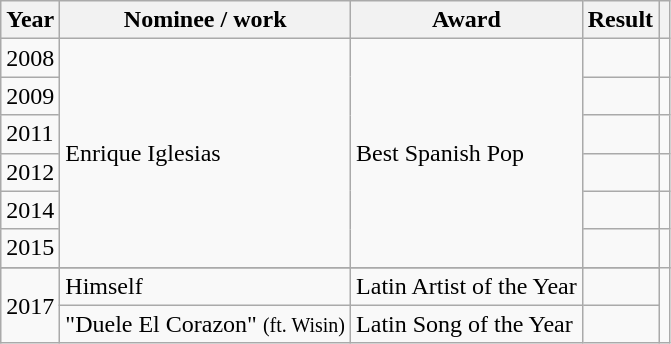<table class="wikitable">
<tr>
<th>Year</th>
<th>Nominee / work</th>
<th>Award</th>
<th>Result</th>
<th></th>
</tr>
<tr>
<td>2008</td>
<td rowspan="6">Enrique Iglesias</td>
<td rowspan="6">Best Spanish Pop</td>
<td></td>
<td></td>
</tr>
<tr>
<td>2009</td>
<td></td>
<td></td>
</tr>
<tr>
<td>2011</td>
<td></td>
<td></td>
</tr>
<tr>
<td>2012</td>
<td></td>
<td></td>
</tr>
<tr>
<td>2014</td>
<td></td>
<td></td>
</tr>
<tr>
<td>2015</td>
<td></td>
<td></td>
</tr>
<tr>
</tr>
<tr>
<td rowspan=2>2017</td>
<td>Himself</td>
<td>Latin Artist of the Year</td>
<td></td>
</tr>
<tr>
<td>"Duele El Corazon" <small>(ft. Wisin)</small></td>
<td>Latin Song of the Year</td>
<td></td>
</tr>
</table>
